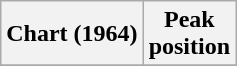<table class="wikitable">
<tr>
<th>Chart (1964)</th>
<th>Peak<br>position</th>
</tr>
<tr>
</tr>
</table>
